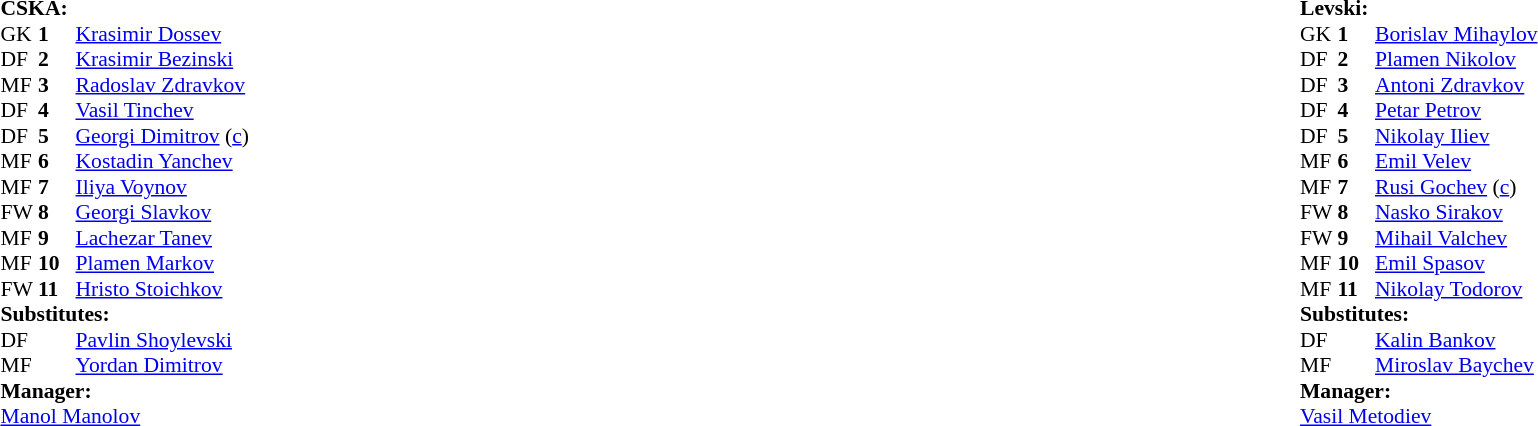<table width="100%">
<tr>
<td valign="top" width="50%"><br><table style="font-size: 90%" cellspacing="0" cellpadding="0">
<tr>
<td colspan="4"><strong>CSKA:</strong></td>
</tr>
<tr>
<th width=25></th>
<th width=25></th>
</tr>
<tr>
<td>GK</td>
<td><strong>1</strong></td>
<td> <a href='#'>Krasimir Dossev</a></td>
</tr>
<tr>
<td>DF</td>
<td><strong>2</strong></td>
<td> <a href='#'>Krasimir Bezinski</a></td>
</tr>
<tr>
<td>MF</td>
<td><strong>3</strong></td>
<td> <a href='#'>Radoslav Zdravkov</a></td>
<td></td>
<td></td>
</tr>
<tr>
<td>DF</td>
<td><strong>4</strong></td>
<td> <a href='#'>Vasil Tinchev</a></td>
</tr>
<tr>
<td>DF</td>
<td><strong>5</strong></td>
<td> <a href='#'>Georgi Dimitrov</a> (<a href='#'>c</a>)</td>
</tr>
<tr>
<td>MF</td>
<td><strong>6</strong></td>
<td> <a href='#'>Kostadin Yanchev</a></td>
<td></td>
</tr>
<tr>
<td>MF</td>
<td><strong>7</strong></td>
<td> <a href='#'>Iliya Voynov</a></td>
</tr>
<tr>
<td>FW</td>
<td><strong>8</strong></td>
<td> <a href='#'>Georgi Slavkov</a></td>
</tr>
<tr>
<td>MF</td>
<td><strong>9</strong></td>
<td> <a href='#'>Lachezar Tanev</a></td>
</tr>
<tr>
<td>MF</td>
<td><strong>10</strong></td>
<td> <a href='#'>Plamen Markov</a></td>
<td></td>
<td></td>
</tr>
<tr>
<td>FW</td>
<td><strong>11</strong></td>
<td> <a href='#'>Hristo Stoichkov</a></td>
<td></td>
</tr>
<tr>
<td colspan=3><strong>Substitutes:</strong></td>
</tr>
<tr>
<td>DF</td>
<td></td>
<td> <a href='#'>Pavlin Shoylevski</a></td>
<td></td>
<td></td>
</tr>
<tr>
<td>MF</td>
<td></td>
<td> <a href='#'>Yordan Dimitrov</a></td>
<td></td>
<td></td>
</tr>
<tr>
<td colspan=3><strong>Manager:</strong></td>
</tr>
<tr>
<td colspan=4> <a href='#'>Manol Manolov</a></td>
</tr>
</table>
</td>
<td></td>
<td valign="top" width="50%"><br><table style="font-size: 90%" cellspacing="0" cellpadding="0" align=center>
<tr>
<td colspan="4"><strong>Levski:</strong></td>
</tr>
<tr>
<th width=25></th>
<th width=25></th>
</tr>
<tr>
<td>GK</td>
<td><strong>1</strong></td>
<td> <a href='#'>Borislav Mihaylov</a></td>
</tr>
<tr>
<td>DF</td>
<td><strong>2</strong></td>
<td> <a href='#'>Plamen Nikolov</a></td>
<td></td>
</tr>
<tr>
<td>DF</td>
<td><strong>3</strong></td>
<td> <a href='#'>Antoni Zdravkov</a></td>
<td></td>
<td></td>
</tr>
<tr>
<td>DF</td>
<td><strong>4</strong></td>
<td> <a href='#'>Petar Petrov</a></td>
</tr>
<tr>
<td>DF</td>
<td><strong>5</strong></td>
<td> <a href='#'>Nikolay Iliev</a></td>
</tr>
<tr>
<td>MF</td>
<td><strong>6</strong></td>
<td> <a href='#'>Emil Velev</a></td>
</tr>
<tr>
<td>MF</td>
<td><strong>7</strong></td>
<td> <a href='#'>Rusi Gochev</a> (<a href='#'>c</a>)</td>
</tr>
<tr>
<td>FW</td>
<td><strong>8</strong></td>
<td> <a href='#'>Nasko Sirakov</a></td>
</tr>
<tr>
<td>FW</td>
<td><strong>9</strong></td>
<td> <a href='#'>Mihail Valchev</a></td>
</tr>
<tr>
<td>MF</td>
<td><strong>10</strong></td>
<td> <a href='#'>Emil Spasov</a></td>
<td></td>
</tr>
<tr>
<td>MF</td>
<td><strong>11</strong></td>
<td> <a href='#'>Nikolay Todorov</a></td>
<td></td>
<td></td>
</tr>
<tr>
<td colspan=3><strong>Substitutes:</strong></td>
</tr>
<tr>
<td>DF</td>
<td></td>
<td> <a href='#'>Kalin Bankov</a></td>
<td></td>
<td></td>
</tr>
<tr>
<td>MF</td>
<td></td>
<td> <a href='#'>Miroslav Baychev</a></td>
<td></td>
<td></td>
</tr>
<tr>
<td colspan=3><strong>Manager:</strong></td>
</tr>
<tr>
<td colspan=4> <a href='#'>Vasil Metodiev</a></td>
</tr>
<tr>
</tr>
</table>
</td>
</tr>
</table>
